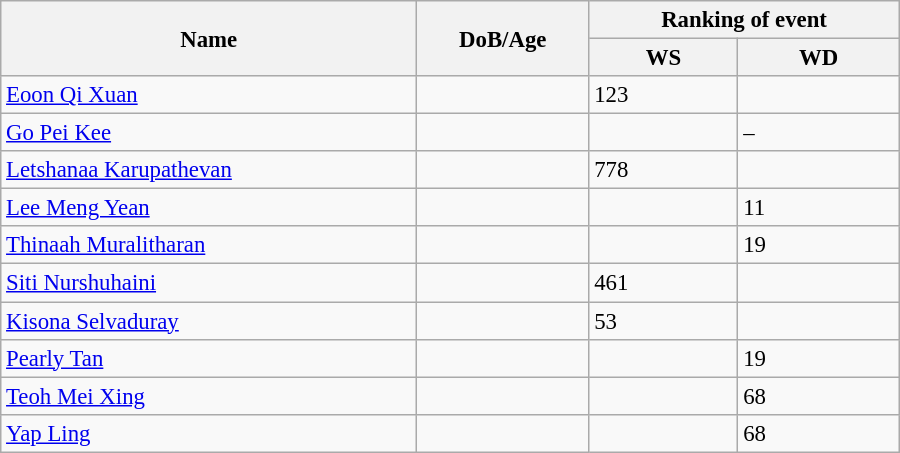<table class="wikitable"  style="width:600px; font-size:95%;">
<tr>
<th align="left" rowspan="2">Name</th>
<th align="left" rowspan="2">DoB/Age</th>
<th align="center" colspan="2">Ranking of event</th>
</tr>
<tr>
<th align="center">WS</th>
<th align="center">WD</th>
</tr>
<tr>
<td align="left"><a href='#'>Eoon Qi Xuan</a></td>
<td align="left"></td>
<td>123</td>
<td></td>
</tr>
<tr>
<td align="left"><a href='#'>Go Pei Kee</a></td>
<td align="left"></td>
<td></td>
<td>–</td>
</tr>
<tr>
<td align="left"><a href='#'>Letshanaa Karupathevan</a></td>
<td align="left"></td>
<td>778</td>
<td></td>
</tr>
<tr>
<td align="left"><a href='#'>Lee Meng Yean</a></td>
<td align="left"></td>
<td></td>
<td>11</td>
</tr>
<tr>
<td align="left"><a href='#'>Thinaah Muralitharan</a></td>
<td align="left"></td>
<td></td>
<td>19</td>
</tr>
<tr>
<td align="left"><a href='#'>Siti Nurshuhaini</a></td>
<td align="left"></td>
<td>461</td>
<td></td>
</tr>
<tr>
<td align="left"><a href='#'>Kisona Selvaduray</a></td>
<td align="left"></td>
<td>53</td>
<td></td>
</tr>
<tr>
<td align="left"><a href='#'>Pearly Tan</a></td>
<td align="left"></td>
<td></td>
<td>19</td>
</tr>
<tr>
<td align="left"><a href='#'>Teoh Mei Xing</a></td>
<td align="left"></td>
<td></td>
<td>68</td>
</tr>
<tr>
<td align="left"><a href='#'>Yap Ling</a></td>
<td align="left"></td>
<td></td>
<td>68</td>
</tr>
</table>
